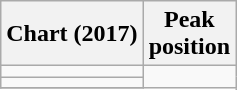<table class="wikitable sortable plainrowheaders">
<tr>
<th>Chart (2017)</th>
<th>Peak<br>position</th>
</tr>
<tr>
<td></td>
</tr>
<tr>
<td></td>
</tr>
<tr>
</tr>
</table>
